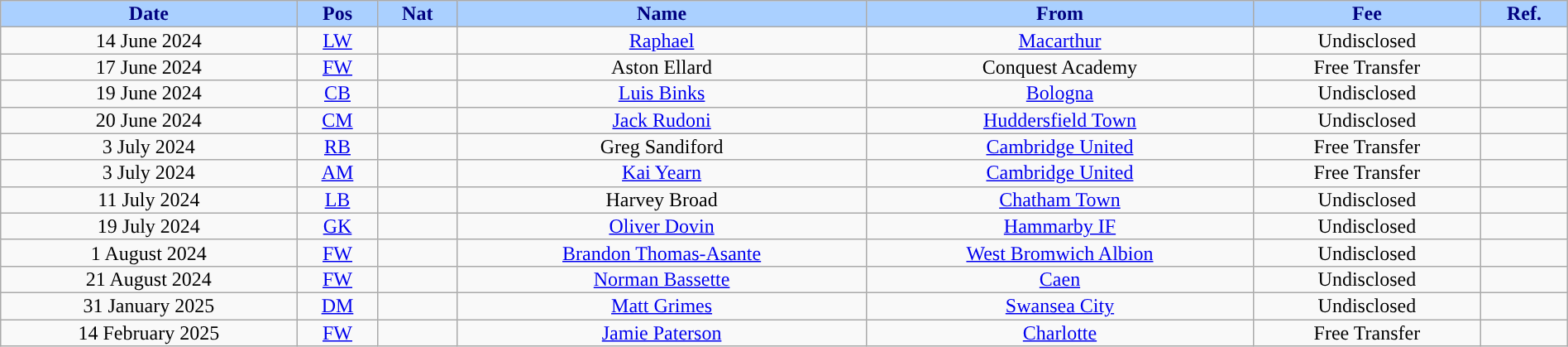<table class="wikitable sortable alternance" style="font-size:100%; text-align:center; line-height:14px; width:100%;">
<tr>
<th style="background:#AAD0FF; color:#000080; ">Date</th>
<th style="background:#AAD0FF; color:#000080; ">Pos</th>
<th style="background:#AAD0FF; color:#000080; ">Nat</th>
<th style="background:#AAD0FF; color:#000080; ">Name</th>
<th style="background:#AAD0FF; color:#000080; ">From</th>
<th style="background:#AAD0FF; color:#000080; ">Fee</th>
<th style="background:#AAD0FF; color:#000080; ">Ref.</th>
</tr>
<tr>
<td>14 June 2024</td>
<td><a href='#'>LW</a></td>
<td></td>
<td><a href='#'>Raphael</a></td>
<td> <a href='#'>Macarthur</a></td>
<td>Undisclosed</td>
<td></td>
</tr>
<tr>
<td>17 June 2024</td>
<td><a href='#'>FW</a></td>
<td></td>
<td>Aston Ellard</td>
<td> Conquest Academy</td>
<td>Free Transfer</td>
<td></td>
</tr>
<tr>
<td>19 June 2024</td>
<td><a href='#'>CB</a></td>
<td></td>
<td><a href='#'>Luis Binks</a></td>
<td> <a href='#'>Bologna</a></td>
<td>Undisclosed</td>
<td></td>
</tr>
<tr>
<td>20 June 2024</td>
<td><a href='#'>CM</a></td>
<td></td>
<td><a href='#'>Jack Rudoni</a></td>
<td> <a href='#'>Huddersfield Town</a></td>
<td>Undisclosed</td>
<td></td>
</tr>
<tr>
<td>3 July 2024</td>
<td><a href='#'>RB</a></td>
<td></td>
<td>Greg Sandiford</td>
<td> <a href='#'>Cambridge United</a></td>
<td>Free Transfer</td>
<td></td>
</tr>
<tr>
<td>3 July 2024</td>
<td><a href='#'>AM</a></td>
<td></td>
<td><a href='#'>Kai Yearn</a></td>
<td> <a href='#'>Cambridge United</a></td>
<td>Free Transfer</td>
<td></td>
</tr>
<tr>
<td>11 July 2024</td>
<td><a href='#'>LB</a></td>
<td></td>
<td>Harvey Broad</td>
<td> <a href='#'>Chatham Town</a></td>
<td>Undisclosed</td>
<td></td>
</tr>
<tr>
<td>19 July 2024</td>
<td><a href='#'>GK</a></td>
<td></td>
<td><a href='#'>Oliver Dovin</a></td>
<td> <a href='#'>Hammarby IF</a></td>
<td>Undisclosed</td>
<td></td>
</tr>
<tr>
<td>1 August 2024</td>
<td><a href='#'>FW</a></td>
<td></td>
<td><a href='#'>Brandon Thomas-Asante</a></td>
<td> <a href='#'>West Bromwich Albion</a></td>
<td>Undisclosed</td>
<td></td>
</tr>
<tr>
<td>21 August 2024</td>
<td><a href='#'>FW</a></td>
<td></td>
<td><a href='#'>Norman Bassette</a></td>
<td> <a href='#'>Caen</a></td>
<td>Undisclosed</td>
<td></td>
</tr>
<tr>
<td>31 January 2025</td>
<td><a href='#'>DM</a></td>
<td></td>
<td><a href='#'>Matt Grimes</a></td>
<td> <a href='#'>Swansea City</a></td>
<td>Undisclosed</td>
<td></td>
</tr>
<tr>
<td>14 February 2025</td>
<td><a href='#'>FW</a></td>
<td></td>
<td><a href='#'>Jamie Paterson</a></td>
<td> <a href='#'>Charlotte</a></td>
<td>Free Transfer</td>
<td></td>
</tr>
</table>
